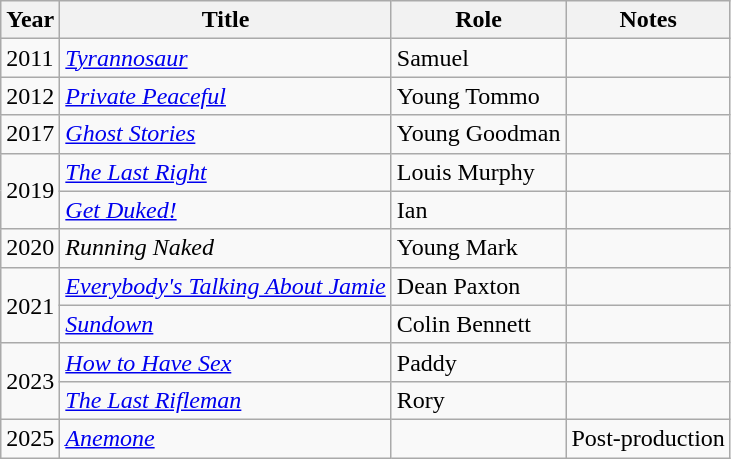<table class="wikitable">
<tr>
<th>Year</th>
<th>Title</th>
<th>Role</th>
<th>Notes</th>
</tr>
<tr>
<td>2011</td>
<td><em><a href='#'>Tyrannosaur</a></em></td>
<td>Samuel</td>
<td></td>
</tr>
<tr>
<td>2012</td>
<td><em><a href='#'>Private Peaceful</a></em></td>
<td>Young Tommo</td>
<td></td>
</tr>
<tr>
<td>2017</td>
<td><em><a href='#'>Ghost Stories</a></em></td>
<td>Young Goodman</td>
<td></td>
</tr>
<tr>
<td rowspan="2">2019</td>
<td><em><a href='#'>The Last Right</a></em></td>
<td>Louis Murphy</td>
<td></td>
</tr>
<tr>
<td><em><a href='#'>Get Duked!</a></em></td>
<td>Ian</td>
<td></td>
</tr>
<tr>
<td>2020</td>
<td><em>Running Naked</em></td>
<td>Young Mark</td>
<td></td>
</tr>
<tr>
<td rowspan="2">2021</td>
<td><em><a href='#'>Everybody's Talking About Jamie</a></em></td>
<td>Dean Paxton</td>
<td></td>
</tr>
<tr>
<td><em><a href='#'>Sundown</a></em></td>
<td>Colin Bennett</td>
<td></td>
</tr>
<tr>
<td rowspan="2">2023</td>
<td><em><a href='#'>How to Have Sex</a></em></td>
<td>Paddy</td>
<td></td>
</tr>
<tr>
<td><em><a href='#'>The Last Rifleman</a></em></td>
<td>Rory</td>
<td></td>
</tr>
<tr>
<td>2025</td>
<td><em><a href='#'>Anemone</a></em></td>
<td></td>
<td>Post-production</td>
</tr>
</table>
